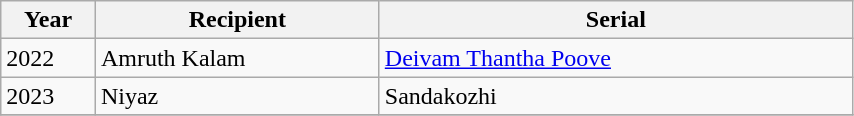<table class="wikitable" width="45%">
<tr>
<th style="width:10%;">Year</th>
<th style="width:30%;">Recipient</th>
<th style="width:50%;">Serial</th>
</tr>
<tr>
<td>2022</td>
<td>Amruth Kalam</td>
<td><a href='#'>Deivam Thantha Poove</a></td>
</tr>
<tr>
<td>2023</td>
<td>Niyaz</td>
<td>Sandakozhi</td>
</tr>
<tr>
</tr>
</table>
